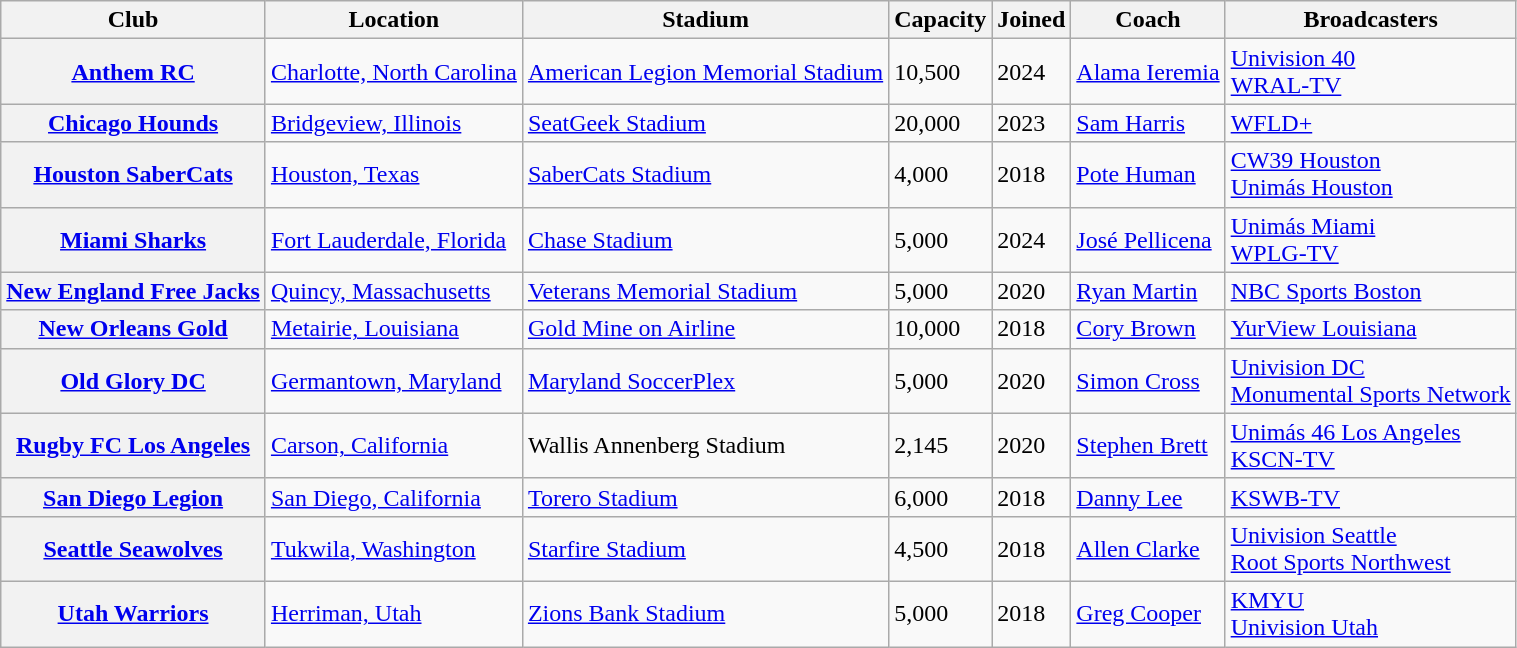<table class="wikitable sortable plainrowheaders">
<tr>
<th scope="col">Club</th>
<th scope="col">Location</th>
<th scope="col">Stadium</th>
<th scope="col">Capacity</th>
<th scope="col">Joined</th>
<th scope="col">Coach</th>
<th scope="col">Broadcasters</th>
</tr>
<tr>
<th scope="row"><a href='#'><strong>Anthem RC</strong></a></th>
<td><a href='#'>Charlotte, North Carolina</a></td>
<td><a href='#'>American Legion Memorial Stadium</a></td>
<td>10,500</td>
<td>2024</td>
<td> <a href='#'>Alama Ieremia</a></td>
<td><a href='#'>Univision 40</a><br><a href='#'>WRAL-TV</a></td>
</tr>
<tr>
<th scope="row"><a href='#'><strong>Chicago Hounds</strong></a></th>
<td><a href='#'>Bridgeview, Illinois</a></td>
<td><a href='#'>SeatGeek Stadium</a></td>
<td>20,000</td>
<td>2023</td>
<td> <a href='#'>Sam Harris</a></td>
<td><a href='#'>WFLD+</a></td>
</tr>
<tr>
<th scope="row"><strong><a href='#'>Houston SaberCats</a></strong></th>
<td><a href='#'>Houston, Texas</a></td>
<td><a href='#'>SaberCats Stadium</a></td>
<td>4,000</td>
<td>2018</td>
<td> <a href='#'>Pote Human</a></td>
<td><a href='#'>CW39 Houston</a><br><a href='#'>Unimás Houston</a></td>
</tr>
<tr>
<th scope="row"><a href='#'><strong>Miami Sharks</strong></a></th>
<td><a href='#'>Fort Lauderdale, Florida</a></td>
<td><a href='#'>Chase Stadium</a></td>
<td>5,000</td>
<td>2024</td>
<td> <a href='#'>José Pellicena</a></td>
<td><a href='#'>Unimás Miami</a><br><a href='#'>WPLG-TV</a></td>
</tr>
<tr>
<th scope="row"><strong><a href='#'>New England Free Jacks</a></strong></th>
<td><a href='#'>Quincy, Massachusetts</a></td>
<td><a href='#'>Veterans Memorial Stadium</a></td>
<td>5,000</td>
<td>2020</td>
<td> <a href='#'>Ryan Martin</a></td>
<td><a href='#'>NBC Sports Boston</a></td>
</tr>
<tr>
<th scope="row"><strong><a href='#'>New Orleans Gold</a></strong></th>
<td><a href='#'>Metairie, Louisiana</a></td>
<td style="padding-right:2px;"><a href='#'>Gold Mine on Airline</a></td>
<td>10,000</td>
<td>2018</td>
<td> <a href='#'>Cory Brown</a></td>
<td><a href='#'>YurView Louisiana</a></td>
</tr>
<tr>
<th scope="row"><strong><a href='#'>Old Glory DC</a></strong></th>
<td><a href='#'>Germantown, Maryland</a></td>
<td><a href='#'>Maryland SoccerPlex</a></td>
<td>5,000</td>
<td>2020</td>
<td> <a href='#'>Simon Cross</a></td>
<td><a href='#'>Univision DC</a><br><a href='#'>Monumental Sports Network</a></td>
</tr>
<tr>
<th scope="row"><a href='#'><strong>Rugby FC Los Angeles</strong></a></th>
<td><a href='#'>Carson, California</a></td>
<td>Wallis Annenberg Stadium</td>
<td>2,145</td>
<td>2020</td>
<td> <a href='#'>Stephen Brett</a></td>
<td><a href='#'>Unimás 46 Los Angeles</a><br><a href='#'>KSCN-TV</a></td>
</tr>
<tr>
<th scope="row"><strong><a href='#'>San Diego Legion</a></strong></th>
<td><a href='#'>San Diego, California</a></td>
<td><a href='#'>Torero Stadium</a></td>
<td>6,000</td>
<td>2018</td>
<td> <a href='#'>Danny Lee</a></td>
<td><a href='#'>KSWB-TV</a></td>
</tr>
<tr>
<th scope="row"><strong><a href='#'>Seattle Seawolves</a></strong></th>
<td><a href='#'>Tukwila, Washington</a></td>
<td><a href='#'>Starfire Stadium</a></td>
<td>4,500</td>
<td>2018</td>
<td> <a href='#'>Allen Clarke</a></td>
<td><a href='#'>Univision Seattle</a><br><a href='#'>Root Sports Northwest</a></td>
</tr>
<tr>
<th scope="row"><strong><a href='#'>Utah Warriors</a></strong></th>
<td><a href='#'>Herriman, Utah</a></td>
<td><a href='#'>Zions Bank Stadium</a></td>
<td>5,000</td>
<td>2018</td>
<td> <a href='#'>Greg Cooper</a></td>
<td><a href='#'>KMYU</a><br><a href='#'>Univision Utah</a></td>
</tr>
</table>
